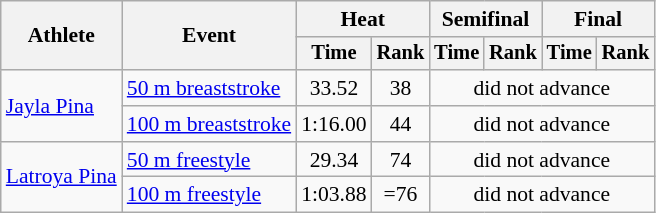<table class="wikitable" style="text-align:center; font-size:90%">
<tr>
<th rowspan="2">Athlete</th>
<th rowspan="2">Event</th>
<th colspan="2">Heat</th>
<th colspan="2">Semifinal</th>
<th colspan="2">Final</th>
</tr>
<tr style="font-size:95%">
<th>Time</th>
<th>Rank</th>
<th>Time</th>
<th>Rank</th>
<th>Time</th>
<th>Rank</th>
</tr>
<tr>
<td align=left rowspan=2><a href='#'>Jayla Pina</a></td>
<td align=left><a href='#'>50 m breaststroke</a></td>
<td>33.52</td>
<td>38</td>
<td colspan=4>did not advance</td>
</tr>
<tr>
<td align=left><a href='#'>100 m breaststroke</a></td>
<td>1:16.00</td>
<td>44</td>
<td colspan=4>did not advance</td>
</tr>
<tr>
<td align=left rowspan=2><a href='#'>Latroya Pina</a></td>
<td align=left><a href='#'>50 m freestyle</a></td>
<td>29.34</td>
<td>74</td>
<td colspan=4>did not advance</td>
</tr>
<tr>
<td align=left><a href='#'>100 m freestyle</a></td>
<td>1:03.88</td>
<td>=76</td>
<td colspan=4>did not advance</td>
</tr>
</table>
